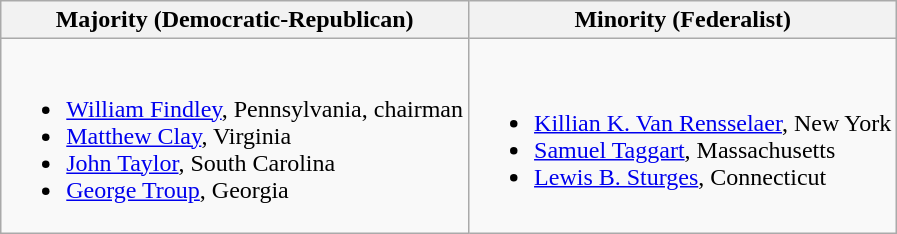<table class=wikitable>
<tr>
<th>Majority (Democratic-Republican)</th>
<th>Minority (Federalist)</th>
</tr>
<tr>
<td><br><ul><li><a href='#'>William Findley</a>, Pennsylvania, chairman</li><li><a href='#'>Matthew Clay</a>, Virginia</li><li><a href='#'>John Taylor</a>, South Carolina</li><li><a href='#'>George Troup</a>, Georgia</li></ul></td>
<td><br><ul><li><a href='#'>Killian K. Van Rensselaer</a>, New York</li><li><a href='#'>Samuel Taggart</a>, Massachusetts</li><li><a href='#'>Lewis B. Sturges</a>, Connecticut</li></ul></td>
</tr>
</table>
